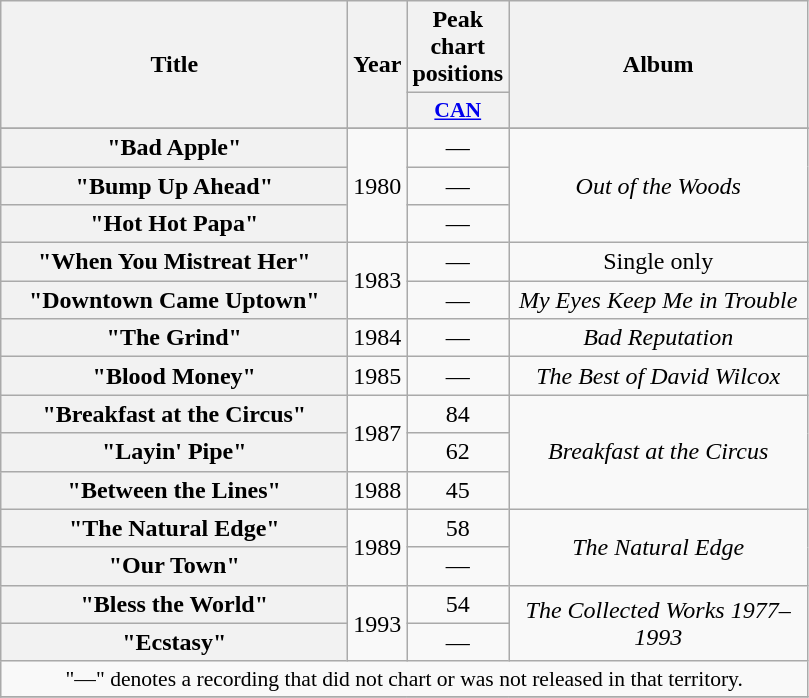<table class="wikitable plainrowheaders" style="text-align:center;">
<tr>
<th scope="col" rowspan="2" style="width:14em;">Title</th>
<th scope="col" rowspan="2">Year</th>
<th scope="col" colspan="1">Peak chart positions</th>
<th scope="col" rowspan="2" style="width:12em;">Album</th>
</tr>
<tr>
<th scope="col" style="width:2.2em;font-size:90%;"><a href='#'>CAN</a><br></th>
</tr>
<tr>
</tr>
<tr>
<th scope="row">"Bad Apple"</th>
<td rowspan=3>1980</td>
<td>—</td>
<td rowspan="3"><em>Out of the Woods</em></td>
</tr>
<tr>
<th scope="row">"Bump Up Ahead"</th>
<td>—</td>
</tr>
<tr>
<th scope="row">"Hot Hot Papa"</th>
<td>—</td>
</tr>
<tr>
<th scope="row">"When You Mistreat Her"</th>
<td rowspan=2>1983</td>
<td>—</td>
<td rowspan="1">Single only</td>
</tr>
<tr>
<th scope="row">"Downtown Came Uptown"</th>
<td>—</td>
<td rowspan="1"><em>My Eyes Keep Me in Trouble</em></td>
</tr>
<tr>
<th scope="row">"The Grind"</th>
<td>1984</td>
<td>—</td>
<td rowspan="1"><em>Bad Reputation</em></td>
</tr>
<tr>
<th scope="row">"Blood Money"</th>
<td>1985</td>
<td>—</td>
<td rowspan="1"><em>The Best of David Wilcox</em></td>
</tr>
<tr>
<th scope="row">"Breakfast at the Circus"</th>
<td rowspan=2>1987</td>
<td>84</td>
<td rowspan="3"><em>Breakfast at the Circus</em></td>
</tr>
<tr>
<th scope="row">"Layin' Pipe"</th>
<td>62</td>
</tr>
<tr>
<th scope="row">"Between the Lines"</th>
<td>1988</td>
<td>45</td>
</tr>
<tr>
<th scope="row">"The Natural Edge"</th>
<td rowspan=2>1989</td>
<td>58</td>
<td rowspan="2"><em>The Natural Edge</em></td>
</tr>
<tr>
<th scope="row">"Our Town"</th>
<td>—</td>
</tr>
<tr>
<th scope="row">"Bless the World"</th>
<td rowspan=2>1993</td>
<td>54</td>
<td rowspan="2"><em>The Collected Works 1977–1993</em></td>
</tr>
<tr>
<th scope="row">"Ecstasy"</th>
<td>—</td>
</tr>
<tr>
<td colspan="5" style="font-size:90%">"—" denotes a recording that did not chart or was not released in that territory.</td>
</tr>
<tr>
</tr>
</table>
